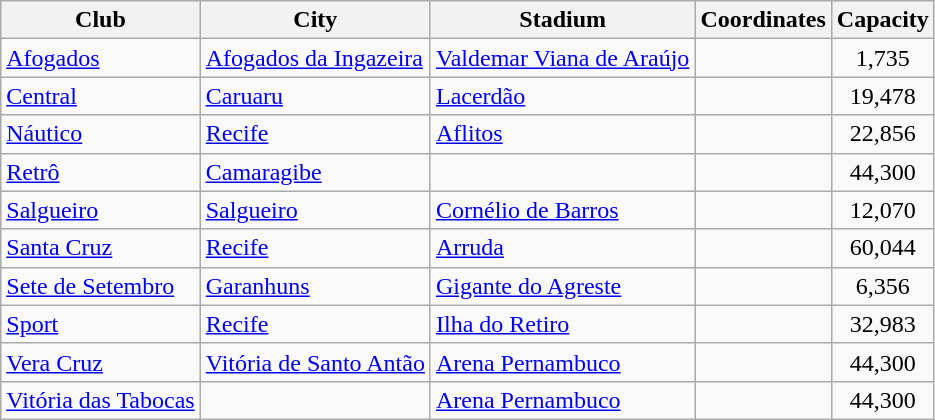<table class="wikitable">
<tr>
<th>Club</th>
<th>City</th>
<th>Stadium</th>
<th>Coordinates</th>
<th>Capacity</th>
</tr>
<tr>
<td><a href='#'>Afogados</a></td>
<td><a href='#'>Afogados da Ingazeira</a></td>
<td><a href='#'>Valdemar Viana de Araújo</a></td>
<td></td>
<td align="center">1,735</td>
</tr>
<tr>
<td><a href='#'>Central</a></td>
<td><a href='#'>Caruaru</a></td>
<td><a href='#'>Lacerdão</a></td>
<td><small></small></td>
<td align="center">19,478</td>
</tr>
<tr>
<td><a href='#'>Náutico</a></td>
<td><a href='#'>Recife</a></td>
<td><a href='#'>Aflitos</a></td>
<td><small></small></td>
<td align="center">22,856</td>
</tr>
<tr>
<td><a href='#'>Retrô</a></td>
<td><a href='#'>Camaragibe</a></td>
<td></td>
<td><small></small></td>
<td align="center">44,300</td>
</tr>
<tr>
<td><a href='#'>Salgueiro</a></td>
<td><a href='#'>Salgueiro</a></td>
<td><a href='#'>Cornélio de Barros</a></td>
<td><small></small></td>
<td align="center">12,070</td>
</tr>
<tr>
<td><a href='#'>Santa Cruz</a></td>
<td><a href='#'>Recife</a></td>
<td><a href='#'>Arruda</a></td>
<td><small></small></td>
<td align="center">60,044</td>
</tr>
<tr>
<td><a href='#'>Sete de Setembro</a></td>
<td><a href='#'>Garanhuns</a></td>
<td><a href='#'>Gigante do Agreste</a></td>
<td><small></small></td>
<td align="center">6,356</td>
</tr>
<tr>
<td><a href='#'>Sport</a></td>
<td><a href='#'>Recife</a></td>
<td><a href='#'>Ilha do Retiro</a></td>
<td><small></small></td>
<td align="center">32,983</td>
</tr>
<tr>
<td><a href='#'>Vera Cruz</a></td>
<td><a href='#'>Vitória de Santo Antão</a></td>
<td><a href='#'>Arena Pernambuco</a> </td>
<td><small></small></td>
<td align="center">44,300</td>
</tr>
<tr>
<td><a href='#'>Vitória das Tabocas</a></td>
<td></td>
<td><a href='#'>Arena Pernambuco</a> </td>
<td><small></small></td>
<td align="center">44,300</td>
</tr>
</table>
